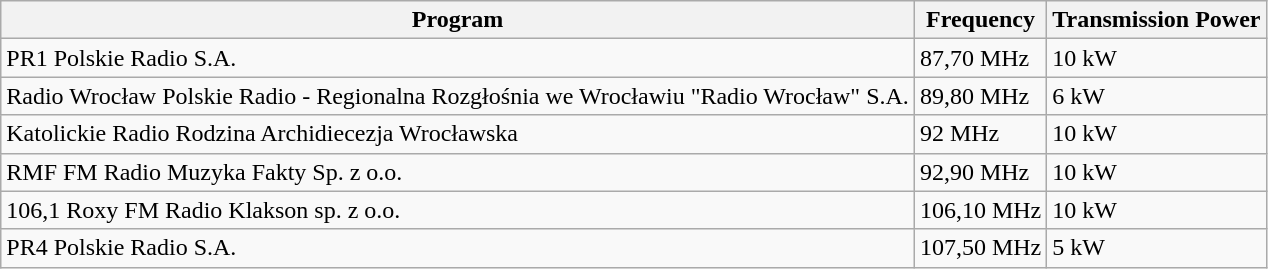<table class="wikitable">
<tr>
<th>Program</th>
<th>Frequency</th>
<th>Transmission Power</th>
</tr>
<tr>
<td>PR1 Polskie Radio S.A.</td>
<td>87,70 MHz</td>
<td>10 kW</td>
</tr>
<tr>
<td>Radio Wrocław Polskie Radio - Regionalna Rozgłośnia we Wrocławiu "Radio Wrocław" S.A.</td>
<td>89,80 MHz</td>
<td>6 kW</td>
</tr>
<tr>
<td>Katolickie Radio Rodzina Archidiecezja Wrocławska</td>
<td>92 MHz</td>
<td>10 kW</td>
</tr>
<tr>
<td>RMF FM Radio Muzyka Fakty Sp. z o.o.</td>
<td>92,90 MHz</td>
<td>10 kW</td>
</tr>
<tr>
<td>106,1 Roxy FM Radio Klakson sp. z o.o.</td>
<td>106,10 MHz</td>
<td>10 kW</td>
</tr>
<tr>
<td>PR4 Polskie Radio S.A.</td>
<td>107,50 MHz</td>
<td>5 kW</td>
</tr>
</table>
